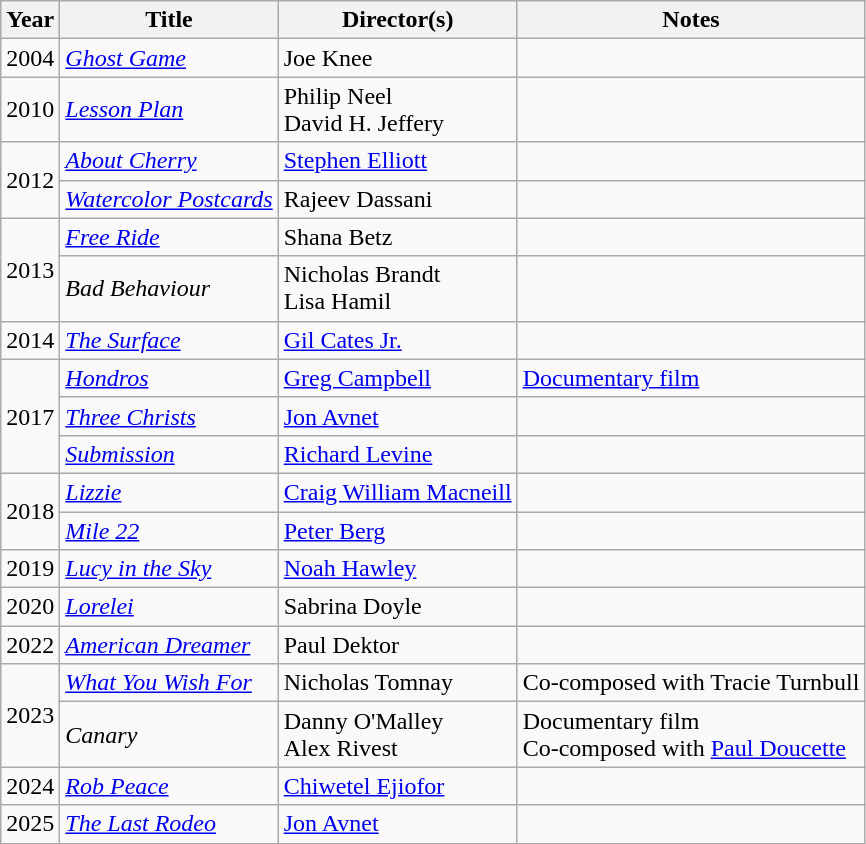<table class="wikitable">
<tr>
<th>Year</th>
<th>Title</th>
<th>Director(s)</th>
<th>Notes</th>
</tr>
<tr>
<td>2004</td>
<td><em><a href='#'>Ghost Game</a></em></td>
<td>Joe Knee</td>
<td></td>
</tr>
<tr>
<td>2010</td>
<td><em><a href='#'>Lesson Plan</a></em></td>
<td>Philip Neel<br>David H. Jeffery</td>
<td></td>
</tr>
<tr>
<td rowspan="2">2012</td>
<td><em><a href='#'>About Cherry</a></em></td>
<td><a href='#'>Stephen Elliott</a></td>
<td></td>
</tr>
<tr>
<td><em><a href='#'>Watercolor Postcards</a></em></td>
<td>Rajeev Dassani</td>
<td></td>
</tr>
<tr>
<td rowspan="2">2013</td>
<td><em><a href='#'>Free Ride</a></em></td>
<td>Shana Betz</td>
<td></td>
</tr>
<tr>
<td><em>Bad Behaviour</em></td>
<td>Nicholas Brandt<br>Lisa Hamil</td>
<td></td>
</tr>
<tr>
<td>2014</td>
<td><em><a href='#'>The Surface</a></em></td>
<td><a href='#'>Gil Cates Jr.</a></td>
<td></td>
</tr>
<tr>
<td rowspan="3">2017</td>
<td><em><a href='#'>Hondros</a></em></td>
<td><a href='#'>Greg Campbell</a></td>
<td><a href='#'>Documentary film</a></td>
</tr>
<tr>
<td><em><a href='#'>Three Christs</a></em></td>
<td><a href='#'>Jon Avnet</a></td>
<td></td>
</tr>
<tr>
<td><em><a href='#'>Submission</a></em></td>
<td><a href='#'>Richard Levine</a></td>
<td></td>
</tr>
<tr>
<td rowspan="2">2018</td>
<td><em><a href='#'>Lizzie</a></em></td>
<td><a href='#'>Craig William Macneill</a></td>
<td></td>
</tr>
<tr>
<td><em><a href='#'>Mile 22</a></em></td>
<td><a href='#'>Peter Berg</a></td>
<td></td>
</tr>
<tr>
<td>2019</td>
<td><em><a href='#'>Lucy in the Sky</a></em></td>
<td><a href='#'>Noah Hawley</a></td>
<td></td>
</tr>
<tr>
<td>2020</td>
<td><em><a href='#'>Lorelei</a></em></td>
<td>Sabrina Doyle</td>
<td></td>
</tr>
<tr>
<td>2022</td>
<td><em><a href='#'>American Dreamer</a></em></td>
<td>Paul Dektor</td>
<td></td>
</tr>
<tr>
<td rowspan="2">2023</td>
<td><em><a href='#'>What You Wish For</a></em></td>
<td>Nicholas Tomnay</td>
<td>Co-composed with Tracie Turnbull</td>
</tr>
<tr>
<td><em>Canary</em></td>
<td>Danny O'Malley<br>Alex Rivest</td>
<td>Documentary film<br>Co-composed with <a href='#'>Paul Doucette</a></td>
</tr>
<tr>
<td>2024</td>
<td><em><a href='#'>Rob Peace</a></em></td>
<td><a href='#'>Chiwetel Ejiofor</a></td>
<td></td>
</tr>
<tr>
<td>2025</td>
<td><em><a href='#'>The Last Rodeo</a></em></td>
<td><a href='#'>Jon Avnet</a></td>
<td></td>
</tr>
</table>
